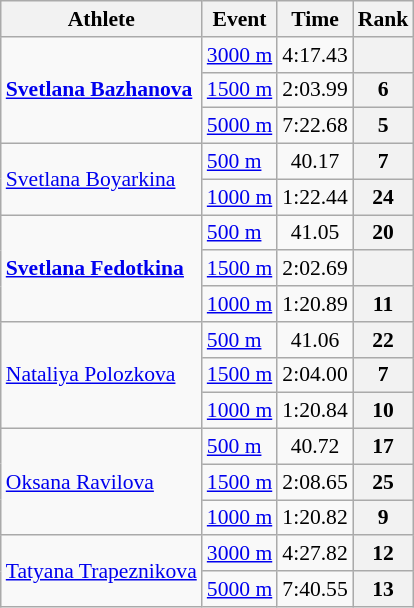<table class="wikitable" style="font-size:90%">
<tr>
<th>Athlete</th>
<th>Event</th>
<th>Time</th>
<th>Rank</th>
</tr>
<tr>
<td rowspan=3><strong><a href='#'>Svetlana Bazhanova</a></strong></td>
<td><a href='#'>3000 m</a></td>
<td align="center">4:17.43</td>
<th align="center"></th>
</tr>
<tr>
<td><a href='#'>1500 m</a></td>
<td align="center">2:03.99</td>
<th align="center">6</th>
</tr>
<tr>
<td><a href='#'>5000 m</a></td>
<td align="center">7:22.68</td>
<th align="center">5</th>
</tr>
<tr>
<td rowspan=2><a href='#'>Svetlana Boyarkina</a></td>
<td><a href='#'>500 m</a></td>
<td align="center">40.17</td>
<th align="center">7</th>
</tr>
<tr>
<td><a href='#'>1000 m</a></td>
<td align="center">1:22.44</td>
<th align="center">24</th>
</tr>
<tr>
<td rowspan=3><strong><a href='#'>Svetlana Fedotkina</a></strong></td>
<td><a href='#'>500 m</a></td>
<td align="center">41.05</td>
<th align="center">20</th>
</tr>
<tr>
<td><a href='#'>1500 m</a></td>
<td align="center">2:02.69</td>
<th align="center"></th>
</tr>
<tr>
<td><a href='#'>1000 m</a></td>
<td align="center">1:20.89</td>
<th align="center">11</th>
</tr>
<tr>
<td rowspan=3><a href='#'>Nataliya Polozkova</a></td>
<td><a href='#'>500 m</a></td>
<td align="center">41.06</td>
<th align="center">22</th>
</tr>
<tr>
<td><a href='#'>1500 m</a></td>
<td align="center">2:04.00</td>
<th align="center">7</th>
</tr>
<tr>
<td><a href='#'>1000 m</a></td>
<td align="center">1:20.84</td>
<th align="center">10</th>
</tr>
<tr>
<td rowspan=3><a href='#'>Oksana Ravilova</a></td>
<td><a href='#'>500 m</a></td>
<td align="center">40.72</td>
<th align="center">17</th>
</tr>
<tr>
<td><a href='#'>1500 m</a></td>
<td align="center">2:08.65</td>
<th align="center">25</th>
</tr>
<tr>
<td><a href='#'>1000 m</a></td>
<td align="center">1:20.82</td>
<th align="center">9</th>
</tr>
<tr>
<td rowspan=2><a href='#'>Tatyana Trapeznikova</a></td>
<td><a href='#'>3000 m</a></td>
<td align="center">4:27.82</td>
<th align="center">12</th>
</tr>
<tr>
<td><a href='#'>5000 m</a></td>
<td align="center">7:40.55</td>
<th align="center">13</th>
</tr>
</table>
